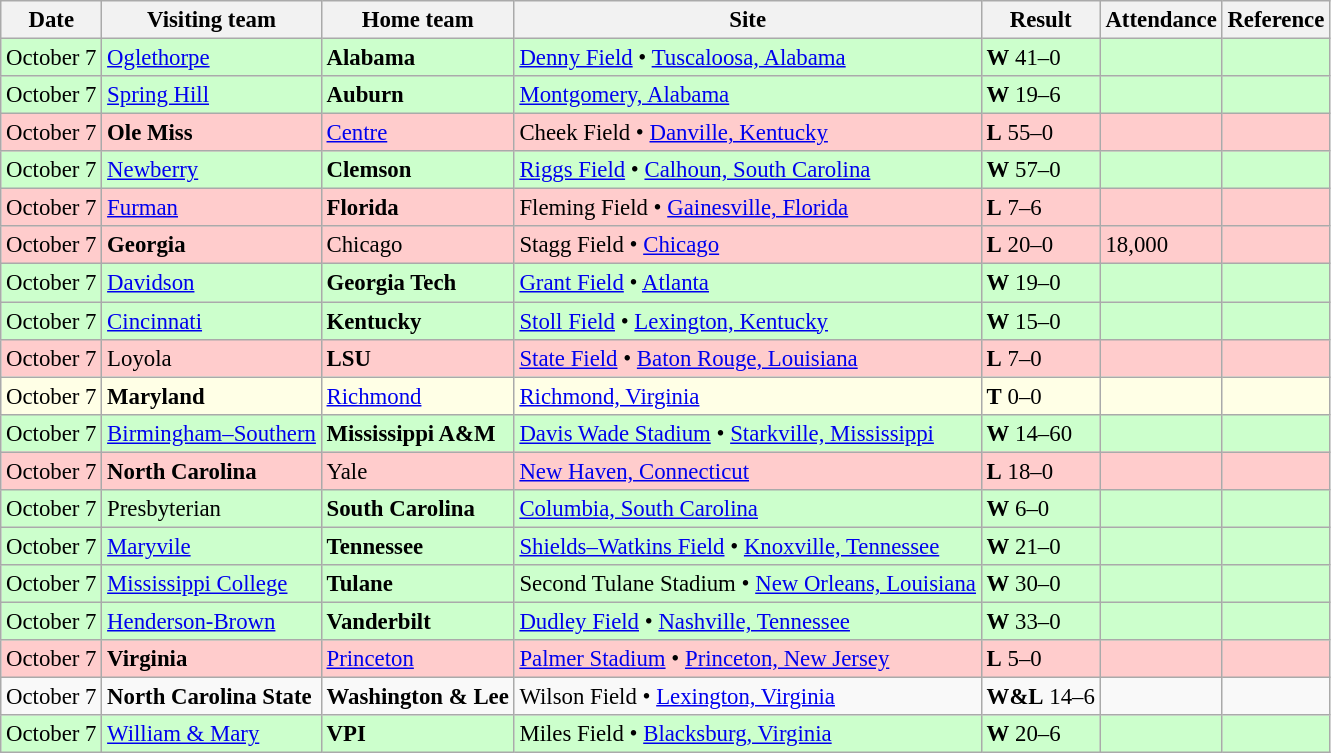<table class="wikitable" style="font-size:95%;">
<tr>
<th>Date</th>
<th>Visiting team</th>
<th>Home team</th>
<th>Site</th>
<th>Result</th>
<th>Attendance</th>
<th class="unsortable">Reference</th>
</tr>
<tr bgcolor=ccffcc>
<td>October 7</td>
<td><a href='#'>Oglethorpe</a></td>
<td><strong>Alabama</strong></td>
<td><a href='#'>Denny Field</a> • <a href='#'>Tuscaloosa, Alabama</a></td>
<td><strong>W</strong> 41–0</td>
<td></td>
<td></td>
</tr>
<tr bgcolor=ccffcc>
<td>October 7</td>
<td><a href='#'>Spring Hill</a></td>
<td><strong>Auburn</strong></td>
<td><a href='#'>Montgomery, Alabama</a></td>
<td><strong>W</strong> 19–6</td>
<td></td>
<td></td>
</tr>
<tr bgcolor=ffcccc>
<td>October 7</td>
<td><strong>Ole Miss</strong></td>
<td><a href='#'>Centre</a></td>
<td>Cheek Field • <a href='#'>Danville, Kentucky</a></td>
<td><strong>L</strong> 55–0</td>
<td></td>
<td></td>
</tr>
<tr bgcolor=ccffcc>
<td>October 7</td>
<td><a href='#'>Newberry</a></td>
<td><strong>Clemson</strong></td>
<td><a href='#'>Riggs Field</a> • <a href='#'>Calhoun, South Carolina</a></td>
<td><strong>W</strong> 57–0</td>
<td></td>
<td></td>
</tr>
<tr bgcolor=ffcccc>
<td>October 7</td>
<td><a href='#'>Furman</a></td>
<td><strong>Florida</strong></td>
<td>Fleming Field • <a href='#'>Gainesville, Florida</a></td>
<td><strong>L</strong> 7–6</td>
<td></td>
<td></td>
</tr>
<tr bgcolor=ffcccc>
<td>October 7</td>
<td><strong>Georgia</strong></td>
<td>Chicago</td>
<td>Stagg Field • <a href='#'>Chicago</a></td>
<td><strong>L</strong> 20–0</td>
<td>18,000</td>
<td></td>
</tr>
<tr bgcolor=ccffcc>
<td>October 7</td>
<td><a href='#'>Davidson</a></td>
<td><strong>Georgia Tech</strong></td>
<td><a href='#'>Grant Field</a> • <a href='#'>Atlanta</a></td>
<td><strong>W</strong> 19–0</td>
<td></td>
<td></td>
</tr>
<tr bgcolor=ccffcc>
<td>October 7</td>
<td><a href='#'>Cincinnati</a></td>
<td><strong>Kentucky</strong></td>
<td><a href='#'>Stoll Field</a> • <a href='#'>Lexington, Kentucky</a></td>
<td><strong>W</strong> 15–0</td>
<td></td>
<td></td>
</tr>
<tr bgcolor=ffcccc>
<td>October 7</td>
<td>Loyola</td>
<td><strong>LSU</strong></td>
<td><a href='#'>State Field</a> • <a href='#'>Baton Rouge, Louisiana</a></td>
<td><strong>L</strong> 7–0</td>
<td></td>
<td></td>
</tr>
<tr bgcolor=ffffe6>
<td>October 7</td>
<td><strong>Maryland</strong></td>
<td><a href='#'>Richmond</a></td>
<td><a href='#'>Richmond, Virginia</a></td>
<td><strong>T</strong> 0–0</td>
<td></td>
<td></td>
</tr>
<tr bgcolor=ccffcc>
<td>October 7</td>
<td><a href='#'>Birmingham–Southern</a></td>
<td><strong>Mississippi A&M</strong></td>
<td><a href='#'>Davis Wade Stadium</a> • <a href='#'>Starkville, Mississippi</a></td>
<td><strong>W</strong> 14–60</td>
<td></td>
<td></td>
</tr>
<tr bgcolor=ffcccc>
<td>October 7</td>
<td><strong>North Carolina</strong></td>
<td>Yale</td>
<td><a href='#'>New Haven, Connecticut</a></td>
<td><strong>L</strong> 18–0</td>
<td></td>
<td></td>
</tr>
<tr bgcolor=ccffcc>
<td>October 7</td>
<td>Presbyterian</td>
<td><strong>South Carolina</strong></td>
<td><a href='#'>Columbia, South Carolina</a></td>
<td><strong>W</strong> 6–0</td>
<td></td>
<td></td>
</tr>
<tr bgcolor=ccffcc>
<td>October 7</td>
<td><a href='#'>Maryvile</a></td>
<td><strong>Tennessee</strong></td>
<td><a href='#'>Shields–Watkins Field</a> • <a href='#'>Knoxville, Tennessee</a></td>
<td><strong>W</strong> 21–0</td>
<td></td>
<td></td>
</tr>
<tr bgcolor=ccffcc>
<td>October 7</td>
<td><a href='#'>Mississippi College</a></td>
<td><strong>Tulane</strong></td>
<td>Second Tulane Stadium • <a href='#'>New Orleans, Louisiana</a></td>
<td><strong>W</strong> 30–0</td>
<td></td>
<td></td>
</tr>
<tr bgcolor=ccffcc>
<td>October 7</td>
<td><a href='#'>Henderson-Brown</a></td>
<td><strong>Vanderbilt</strong></td>
<td><a href='#'>Dudley Field</a> • <a href='#'>Nashville, Tennessee</a></td>
<td><strong>W</strong> 33–0</td>
<td></td>
<td></td>
</tr>
<tr bgcolor=ffcccc>
<td>October 7</td>
<td><strong>Virginia</strong></td>
<td><a href='#'>Princeton</a></td>
<td><a href='#'>Palmer Stadium</a> • <a href='#'>Princeton, New Jersey</a></td>
<td><strong>L</strong> 5–0</td>
<td></td>
<td></td>
</tr>
<tr bgcolor=>
<td>October 7</td>
<td><strong>North Carolina State</strong></td>
<td><strong>Washington &  Lee</strong></td>
<td>Wilson Field • <a href='#'>Lexington, Virginia</a></td>
<td><strong>W&L</strong> 14–6</td>
<td></td>
<td></td>
</tr>
<tr bgcolor=ccffcc>
<td>October 7</td>
<td><a href='#'>William & Mary</a></td>
<td><strong>VPI</strong></td>
<td>Miles Field •  <a href='#'>Blacksburg, Virginia</a></td>
<td><strong>W</strong> 20–6</td>
<td></td>
<td></td>
</tr>
</table>
